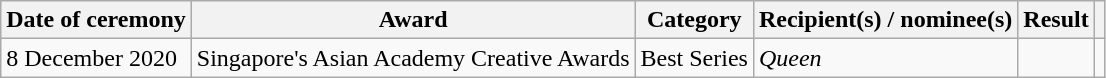<table class="wikitable sortable">
<tr>
<th>Date of ceremony</th>
<th>Award</th>
<th>Category</th>
<th>Recipient(s) / nominee(s)</th>
<th>Result</th>
<th></th>
</tr>
<tr>
<td>8 December 2020</td>
<td>Singapore's Asian Academy Creative Awards</td>
<td>Best Series</td>
<td><em>Queen</em></td>
<td></td>
<td></td>
</tr>
</table>
